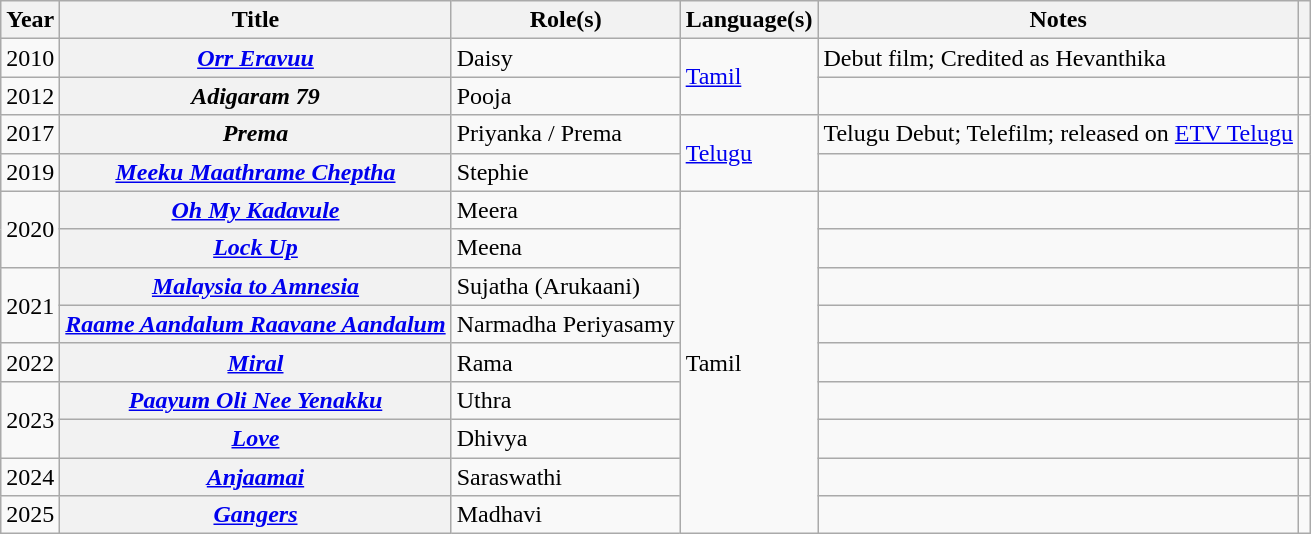<table class="wikitable plainrowheaders sortable">
<tr>
<th scope="col">Year</th>
<th scope="col">Title</th>
<th scope="col">Role(s)</th>
<th scope="col">Language(s)</th>
<th scope="col" class="unsortable">Notes</th>
<th scope="col" class="unsortable"></th>
</tr>
<tr>
<td>2010</td>
<th scope="row"><em><a href='#'>Orr Eravuu</a></em></th>
<td>Daisy</td>
<td rowspan="2"><a href='#'>Tamil</a></td>
<td>Debut film; Credited as Hevanthika</td>
<td style="text-align:center;"></td>
</tr>
<tr>
<td>2012</td>
<th scope="row"><em>Adigaram 79</em></th>
<td>Pooja</td>
<td></td>
<td style="text-align:center;"></td>
</tr>
<tr>
<td>2017</td>
<th scope="row"><em>Prema</em></th>
<td>Priyanka / Prema</td>
<td rowspan="2"><a href='#'>Telugu</a></td>
<td>Telugu Debut; Telefilm; released on <a href='#'>ETV Telugu</a></td>
<td style="text-align:center;"></td>
</tr>
<tr>
<td>2019</td>
<th scope="row"><em><a href='#'>Meeku Maathrame Cheptha</a></em></th>
<td>Stephie</td>
<td></td>
<td style="text-align:center;"></td>
</tr>
<tr>
<td rowspan="2">2020</td>
<th scope="row"><em><a href='#'>Oh My Kadavule</a></em></th>
<td>Meera</td>
<td rowspan="12">Tamil</td>
<td></td>
<td style="text-align:center;"></td>
</tr>
<tr>
<th scope="row"><em><a href='#'>Lock Up</a></em></th>
<td>Meena</td>
<td></td>
<td style="text-align:center;"></td>
</tr>
<tr>
<td rowspan="2">2021</td>
<th scope="row"><em><a href='#'>Malaysia to Amnesia</a></em></th>
<td>Sujatha (Arukaani)</td>
<td></td>
<td style="text-align:center;"></td>
</tr>
<tr>
<th scope="row"><em><a href='#'>Raame Aandalum Raavane Aandalum</a></em></th>
<td>Narmadha Periyasamy</td>
<td></td>
<td style="text-align:center;"></td>
</tr>
<tr>
<td rowspan="1">2022</td>
<th scope="row"><em><a href='#'>Miral</a></em></th>
<td>Rama</td>
<td></td>
<td style="text-align:center;"></td>
</tr>
<tr>
<td rowspan="2">2023</td>
<th scope="row"><em><a href='#'>Paayum Oli Nee Yenakku</a></em></th>
<td>Uthra</td>
<td></td>
<td style="text-align:center;"></td>
</tr>
<tr>
<th scope="row"><em><a href='#'>Love</a></em></th>
<td>Dhivya</td>
<td></td>
<td style="text-align:center;"></td>
</tr>
<tr>
<td rowspan="1">2024</td>
<th scope="row"><em><a href='#'>Anjaamai</a></em></th>
<td>Saraswathi</td>
<td></td>
<td style="text-align:center;"></td>
</tr>
<tr>
<td rowspan="1">2025</td>
<th scope="row"><em><a href='#'>Gangers</a></em></th>
<td>Madhavi</td>
<td></td>
</tr>
</table>
